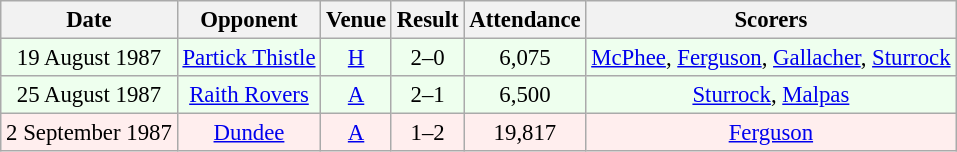<table class="wikitable sortable" style="font-size:95%; text-align:center">
<tr>
<th>Date</th>
<th>Opponent</th>
<th>Venue</th>
<th>Result</th>
<th>Attendance</th>
<th>Scorers</th>
</tr>
<tr style="background:#efe;">
<td>19 August 1987</td>
<td><a href='#'>Partick Thistle</a></td>
<td><a href='#'>H</a></td>
<td>2–0</td>
<td>6,075</td>
<td><a href='#'>McPhee</a>, <a href='#'>Ferguson</a>, <a href='#'>Gallacher</a>, <a href='#'>Sturrock</a></td>
</tr>
<tr style="background:#efe;">
<td>25 August 1987</td>
<td><a href='#'>Raith Rovers</a></td>
<td><a href='#'>A</a></td>
<td>2–1</td>
<td>6,500</td>
<td><a href='#'>Sturrock</a>, <a href='#'>Malpas</a></td>
</tr>
<tr style="background:#fee;">
<td>2 September 1987</td>
<td><a href='#'>Dundee</a></td>
<td><a href='#'>A</a></td>
<td>1–2</td>
<td>19,817</td>
<td><a href='#'>Ferguson</a></td>
</tr>
</table>
